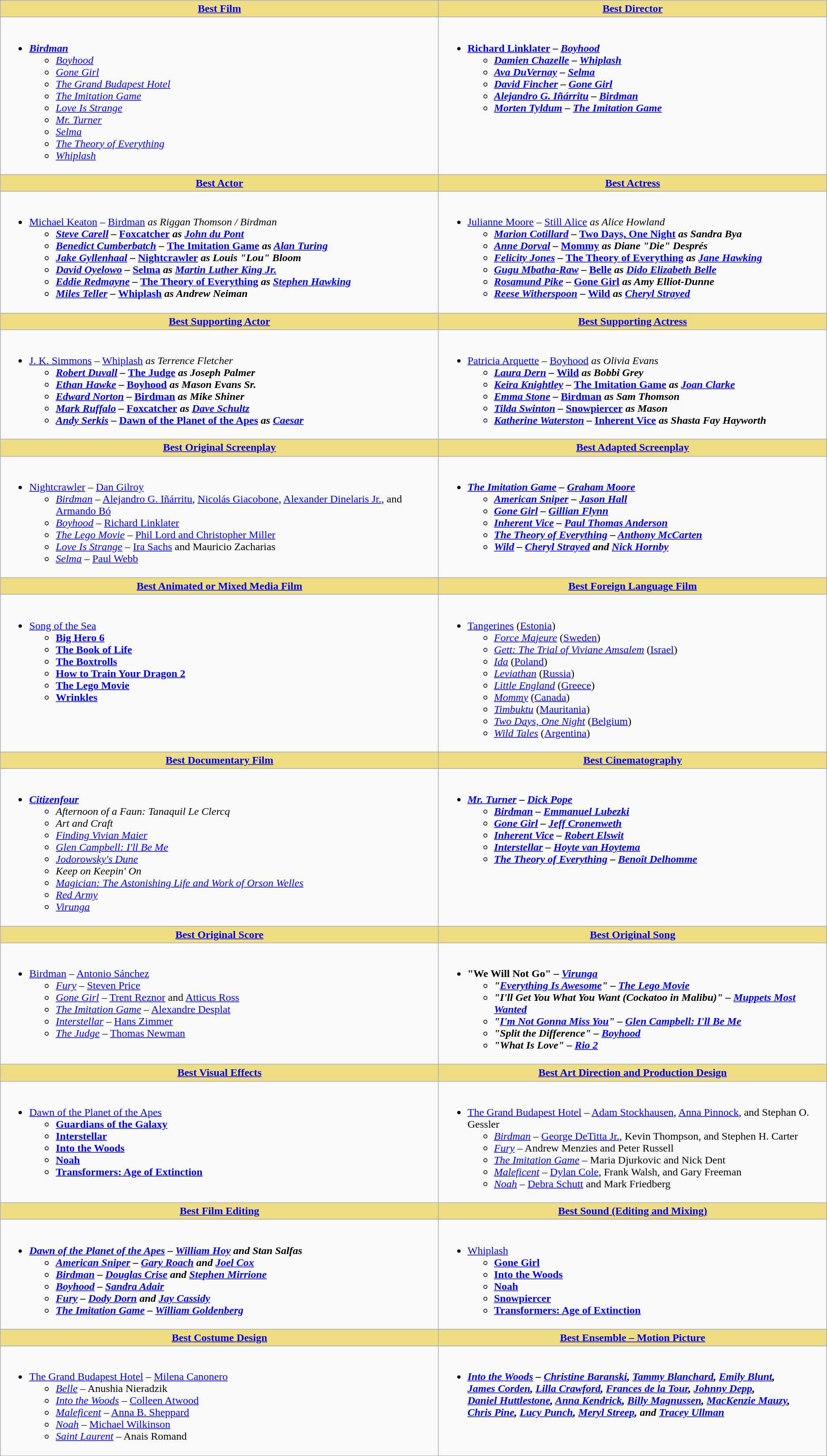<table class=wikitable style="width="100%">
<tr>
<th style="background:#EEDD82"><a href='#'>Best Film</a></th>
<th style="background:#EEDD82"><a href='#'>Best Director</a></th>
</tr>
<tr>
<td valign="top"><br><ul><li><strong><em><a href='#'>Birdman</a></em></strong><ul><li><em><a href='#'>Boyhood</a></em></li><li><em><a href='#'>Gone Girl</a></em></li><li><em><a href='#'>The Grand Budapest Hotel</a></em></li><li><em><a href='#'>The Imitation Game</a></em></li><li><em><a href='#'>Love Is Strange</a></em></li><li><em><a href='#'>Mr. Turner</a></em></li><li><em><a href='#'>Selma</a></em></li><li><em><a href='#'>The Theory of Everything</a></em></li><li><em><a href='#'>Whiplash</a></em></li></ul></li></ul></td>
<td valign="top"><br><ul><li><strong><a href='#'>Richard Linklater</a> – <em><a href='#'>Boyhood</a><strong><em><ul><li><a href='#'>Damien Chazelle</a> – </em><a href='#'>Whiplash</a><em></li><li><a href='#'>Ava DuVernay</a> – </em><a href='#'>Selma</a><em></li><li><a href='#'>David Fincher</a> – </em><a href='#'>Gone Girl</a><em></li><li><a href='#'>Alejandro G. Iñárritu</a> – </em><a href='#'>Birdman</a><em></li><li><a href='#'>Morten Tyldum</a> – </em><a href='#'>The Imitation Game</a><em></li></ul></li></ul></td>
</tr>
<tr>
<th style="background:#EEDD82"><a href='#'>Best Actor</a></th>
<th style="background:#EEDD82"><a href='#'>Best Actress</a></th>
</tr>
<tr>
<td valign="top"><br><ul><li></strong><a href='#'>Michael Keaton</a> – </em><a href='#'>Birdman</a><em> as Riggan Thomson / Birdman<strong><ul><li><a href='#'>Steve Carell</a> – </em><a href='#'>Foxcatcher</a><em> as <a href='#'>John du Pont</a></li><li><a href='#'>Benedict Cumberbatch</a> – </em><a href='#'>The Imitation Game</a><em> as <a href='#'>Alan Turing</a></li><li><a href='#'>Jake Gyllenhaal</a> – </em><a href='#'>Nightcrawler</a><em> as Louis "Lou" Bloom</li><li><a href='#'>David Oyelowo</a> – </em><a href='#'>Selma</a><em> as <a href='#'>Martin Luther King Jr.</a></li><li><a href='#'>Eddie Redmayne</a> – </em><a href='#'>The Theory of Everything</a><em> as <a href='#'>Stephen Hawking</a></li><li><a href='#'>Miles Teller</a> – </em><a href='#'>Whiplash</a><em> as Andrew Neiman</li></ul></li></ul></td>
<td valign="top"><br><ul><li></strong><a href='#'>Julianne Moore</a> – </em><a href='#'>Still Alice</a><em> as Alice Howland<strong><ul><li><a href='#'>Marion Cotillard</a> – </em><a href='#'>Two Days, One Night</a><em> as Sandra Bya</li><li><a href='#'>Anne Dorval</a> – </em><a href='#'>Mommy</a><em> as Diane "Die" Després</li><li><a href='#'>Felicity Jones</a> – </em><a href='#'>The Theory of Everything</a><em> as <a href='#'>Jane Hawking</a></li><li><a href='#'>Gugu Mbatha-Raw</a> – </em><a href='#'>Belle</a><em> as <a href='#'>Dido Elizabeth Belle</a></li><li><a href='#'>Rosamund Pike</a> – </em><a href='#'>Gone Girl</a><em> as Amy Elliot-Dunne</li><li><a href='#'>Reese Witherspoon</a> – </em><a href='#'>Wild</a><em> as <a href='#'>Cheryl Strayed</a></li></ul></li></ul></td>
</tr>
<tr>
<th style="background:#EEDD82"><a href='#'>Best Supporting Actor</a></th>
<th style="background:#EEDD82"><a href='#'>Best Supporting Actress</a></th>
</tr>
<tr>
<td valign="top"><br><ul><li></strong><a href='#'>J. K. Simmons</a> – </em><a href='#'>Whiplash</a><em> as Terrence Fletcher<strong><ul><li><a href='#'>Robert Duvall</a> – </em><a href='#'>The Judge</a><em> as Joseph Palmer</li><li><a href='#'>Ethan Hawke</a> – </em><a href='#'>Boyhood</a><em> as Mason Evans Sr.</li><li><a href='#'>Edward Norton</a> – </em><a href='#'>Birdman</a><em> as Mike Shiner</li><li><a href='#'>Mark Ruffalo</a> – </em><a href='#'>Foxcatcher</a><em> as <a href='#'>Dave Schultz</a></li><li><a href='#'>Andy Serkis</a> – </em><a href='#'>Dawn of the Planet of the Apes</a><em> as <a href='#'>Caesar</a></li></ul></li></ul></td>
<td valign="top"><br><ul><li></strong><a href='#'>Patricia Arquette</a> – </em><a href='#'>Boyhood</a><em> as Olivia Evans<strong><ul><li><a href='#'>Laura Dern</a> – </em><a href='#'>Wild</a><em> as Bobbi Grey</li><li><a href='#'>Keira Knightley</a> – </em><a href='#'>The Imitation Game</a><em> as <a href='#'>Joan Clarke</a></li><li><a href='#'>Emma Stone</a> – </em><a href='#'>Birdman</a><em> as Sam Thomson</li><li><a href='#'>Tilda Swinton</a> – </em><a href='#'>Snowpiercer</a><em> as Mason</li><li><a href='#'>Katherine Waterston</a> – </em><a href='#'>Inherent Vice</a><em> as Shasta Fay Hayworth</li></ul></li></ul></td>
</tr>
<tr>
<th style="background:#EEDD82"><a href='#'>Best Original Screenplay</a></th>
<th style="background:#EEDD82"><a href='#'>Best Adapted Screenplay</a></th>
</tr>
<tr>
<td valign="top"><br><ul><li></em></strong><a href='#'>Nightcrawler</a></em> – <a href='#'>Dan Gilroy</a></strong><ul><li><em><a href='#'>Birdman</a></em> – <a href='#'>Alejandro G. Iñárritu</a>, <a href='#'>Nicolás Giacobone</a>, <a href='#'>Alexander Dinelaris Jr.</a>, and <a href='#'>Armando Bó</a></li><li><em><a href='#'>Boyhood</a></em> – <a href='#'>Richard Linklater</a></li><li><em><a href='#'>The Lego Movie</a></em> – <a href='#'>Phil Lord and Christopher Miller</a></li><li><em><a href='#'>Love Is Strange</a></em> – <a href='#'>Ira Sachs</a> and Mauricio Zacharias</li><li><em><a href='#'>Selma</a></em> – <a href='#'>Paul Webb</a></li></ul></li></ul></td>
<td valign="top"><br><ul><li><strong><em><a href='#'>The Imitation Game</a><em> – <a href='#'>Graham Moore</a><strong><ul><li></em><a href='#'>American Sniper</a><em> – <a href='#'>Jason Hall</a></li><li></em><a href='#'>Gone Girl</a><em> – <a href='#'>Gillian Flynn</a></li><li></em><a href='#'>Inherent Vice</a><em> – <a href='#'>Paul Thomas Anderson</a></li><li></em><a href='#'>The Theory of Everything</a><em> – <a href='#'>Anthony McCarten</a></li><li></em><a href='#'>Wild</a><em> – <a href='#'>Cheryl Strayed</a> and <a href='#'>Nick Hornby</a></li></ul></li></ul></td>
</tr>
<tr>
<th style="background:#EEDD82"><a href='#'>Best Animated or Mixed Media Film</a></th>
<th style="background:#EEDD82"><a href='#'>Best Foreign Language Film</a></th>
</tr>
<tr>
<td valign="top"><br><ul><li></em></strong><a href='#'>Song of the Sea</a><strong><em><ul><li></em><a href='#'>Big Hero 6</a><em></li><li></em><a href='#'>The Book of Life</a><em></li><li></em><a href='#'>The Boxtrolls</a><em></li><li></em><a href='#'>How to Train Your Dragon 2</a><em></li><li></em><a href='#'>The Lego Movie</a><em></li><li></em><a href='#'>Wrinkles</a><em></li></ul></li></ul></td>
<td valign="top"><br><ul><li></em></strong><a href='#'>Tangerines</a></em> (<a href='#'>Estonia</a>)</strong><ul><li><em><a href='#'>Force Majeure</a></em> (<a href='#'>Sweden</a>)</li><li><em><a href='#'>Gett: The Trial of Viviane Amsalem</a></em> (<a href='#'>Israel</a>)</li><li><em><a href='#'>Ida</a></em> (<a href='#'>Poland</a>)</li><li><em><a href='#'>Leviathan</a></em> (<a href='#'>Russia</a>)</li><li><em><a href='#'>Little England</a></em> (<a href='#'>Greece</a>)</li><li><em><a href='#'>Mommy</a></em> (<a href='#'>Canada</a>)</li><li><em><a href='#'>Timbuktu</a></em> (<a href='#'>Mauritania</a>)</li><li><em><a href='#'>Two Days, One Night</a></em> (<a href='#'>Belgium</a>)</li><li><em><a href='#'>Wild Tales</a></em> (<a href='#'>Argentina</a>)</li></ul></li></ul></td>
</tr>
<tr>
<th style="background:#EEDD82"><a href='#'>Best Documentary Film</a></th>
<th style="background:#EEDD82"><a href='#'>Best Cinematography</a></th>
</tr>
<tr>
<td valign="top"><br><ul><li><strong><em><a href='#'>Citizenfour</a></em></strong><ul><li><em>Afternoon of a Faun: Tanaquil Le Clercq</em></li><li><em>Art and Craft</em></li><li><em><a href='#'>Finding Vivian Maier</a></em></li><li><em><a href='#'>Glen Campbell: I'll Be Me</a></em></li><li><em><a href='#'>Jodorowsky's Dune</a></em></li><li><em>Keep on Keepin' On</em></li><li><em><a href='#'>Magician: The Astonishing Life and Work of Orson Welles</a></em></li><li><em><a href='#'>Red Army</a></em></li><li><em><a href='#'>Virunga</a></em></li></ul></li></ul></td>
<td valign="top"><br><ul><li><strong><em><a href='#'>Mr. Turner</a><em> – <a href='#'>Dick Pope</a><strong><ul><li></em><a href='#'>Birdman</a><em> – <a href='#'>Emmanuel Lubezki</a></li><li></em><a href='#'>Gone Girl</a><em> – <a href='#'>Jeff Cronenweth</a></li><li></em><a href='#'>Inherent Vice</a><em> – <a href='#'>Robert Elswit</a></li><li></em><a href='#'>Interstellar</a><em> – <a href='#'>Hoyte van Hoytema</a></li><li></em><a href='#'>The Theory of Everything</a><em> – <a href='#'>Benoît Delhomme</a></li></ul></li></ul></td>
</tr>
<tr>
<th style="background:#EEDD82"><a href='#'>Best Original Score</a></th>
<th style="background:#EEDD82"><a href='#'>Best Original Song</a></th>
</tr>
<tr>
<td valign="top"><br><ul><li></em></strong><a href='#'>Birdman</a></em> – <a href='#'>Antonio Sánchez</a></strong><ul><li><em><a href='#'>Fury</a></em> – <a href='#'>Steven Price</a></li><li><em><a href='#'>Gone Girl</a></em> – <a href='#'>Trent Reznor</a> and <a href='#'>Atticus Ross</a></li><li><em><a href='#'>The Imitation Game</a></em> – <a href='#'>Alexandre Desplat</a></li><li><em><a href='#'>Interstellar</a></em> – <a href='#'>Hans Zimmer</a></li><li><em><a href='#'>The Judge</a></em> – <a href='#'>Thomas Newman</a></li></ul></li></ul></td>
<td valign="top"><br><ul><li><strong>"We Will Not Go" – <em><a href='#'>Virunga</a><strong><em><ul><li>"<a href='#'>Everything Is Awesome</a>" – </em><a href='#'>The Lego Movie</a><em></li><li>"I'll Get You What You Want (Cockatoo in Malibu)" – </em><a href='#'>Muppets Most Wanted</a><em></li><li>"<a href='#'>I'm Not Gonna Miss You</a>" – </em><a href='#'>Glen Campbell: I'll Be Me</a><em></li><li>"Split the Difference" – </em><a href='#'>Boyhood</a><em></li><li>"What Is Love" – </em><a href='#'>Rio 2</a><em></li></ul></li></ul></td>
</tr>
<tr>
<th style="background:#EEDD82"><a href='#'>Best Visual Effects</a></th>
<th style="background:#EEDD82"><a href='#'>Best Art Direction and Production Design</a></th>
</tr>
<tr>
<td valign="top"><br><ul><li></em></strong><a href='#'>Dawn of the Planet of the Apes</a><strong><em><ul><li></em><a href='#'>Guardians of the Galaxy</a><em></li><li></em><a href='#'>Interstellar</a><em></li><li></em><a href='#'>Into the Woods</a><em></li><li></em><a href='#'>Noah</a><em></li><li></em><a href='#'>Transformers: Age of Extinction</a><em></li></ul></li></ul></td>
<td valign="top"><br><ul><li></em></strong><a href='#'>The Grand Budapest Hotel</a></em> – <a href='#'>Adam Stockhausen</a>, <a href='#'>Anna Pinnock</a>, and Stephan O. Gessler</strong><ul><li><em><a href='#'>Birdman</a></em> – <a href='#'>George DeTitta Jr.</a>, Kevin Thompson, and Stephen H. Carter</li><li><em><a href='#'>Fury</a></em> – Andrew Menzies and Peter Russell</li><li><em><a href='#'>The Imitation Game</a></em> – Maria Djurkovic and Nick Dent</li><li><em><a href='#'>Maleficent</a></em> – <a href='#'>Dylan Cole</a>, Frank Walsh, and Gary Freeman</li><li><em><a href='#'>Noah</a></em> – <a href='#'>Debra Schutt</a> and Mark Friedberg</li></ul></li></ul></td>
</tr>
<tr>
<th style="background:#EEDD82"><a href='#'>Best Film Editing</a></th>
<th style="background:#EEDD82"><a href='#'>Best Sound (Editing and Mixing)</a></th>
</tr>
<tr>
<td valign="top"><br><ul><li><strong><em><a href='#'>Dawn of the Planet of the Apes</a><em> – <a href='#'>William Hoy</a> and Stan Salfas<strong><ul><li></em><a href='#'>American Sniper</a><em> – <a href='#'>Gary Roach</a> and <a href='#'>Joel Cox</a></li><li></em><a href='#'>Birdman</a><em> – <a href='#'>Douglas Crise</a> and <a href='#'>Stephen Mirrione</a></li><li></em><a href='#'>Boyhood</a><em> – <a href='#'>Sandra Adair</a></li><li></em><a href='#'>Fury</a><em> – <a href='#'>Dody Dorn</a> and <a href='#'>Jay Cassidy</a></li><li></em><a href='#'>The Imitation Game</a><em> – <a href='#'>William Goldenberg</a></li></ul></li></ul></td>
<td valign="top"><br><ul><li></em></strong><a href='#'>Whiplash</a><strong><em><ul><li></em><a href='#'>Gone Girl</a><em></li><li></em><a href='#'>Into the Woods</a><em></li><li></em><a href='#'>Noah</a><em></li><li></em><a href='#'>Snowpiercer</a><em></li><li></em><a href='#'>Transformers: Age of Extinction</a><em></li></ul></li></ul></td>
</tr>
<tr>
<th style="background:#EEDD82"><a href='#'>Best Costume Design</a></th>
<th style="background:#EEDD82"><a href='#'>Best Ensemble – Motion Picture</a></th>
</tr>
<tr>
<td valign="top"><br><ul><li></em></strong><a href='#'>The Grand Budapest Hotel</a></em> – <a href='#'>Milena Canonero</a></strong><ul><li><em><a href='#'>Belle</a></em> – Anushia Nieradzik</li><li><em><a href='#'>Into the Woods</a></em> – <a href='#'>Colleen Atwood</a></li><li><em><a href='#'>Maleficent</a></em> – <a href='#'>Anna B. Sheppard</a></li><li><em><a href='#'>Noah</a></em> – <a href='#'>Michael Wilkinson</a></li><li><em><a href='#'>Saint Laurent</a></em> – Anais Romand</li></ul></li></ul></td>
<td valign="top"><br><ul><li><strong><em><a href='#'>Into the Woods</a><em> – <a href='#'>Christine Baranski</a>, <a href='#'>Tammy Blanchard</a>, <a href='#'>Emily Blunt</a>, <br> <a href='#'>James Corden</a>, <a href='#'>Lilla Crawford</a>, <a href='#'>Frances de la Tour</a>, <a href='#'>Johnny Depp</a>, <br> <a href='#'>Daniel Huttlestone</a>, <a href='#'>Anna Kendrick</a>, <a href='#'>Billy Magnussen</a>, <a href='#'>MacKenzie Mauzy</a>, <br> <a href='#'>Chris Pine</a>, <a href='#'>Lucy Punch</a>, <a href='#'>Meryl Streep</a>, and <a href='#'>Tracey Ullman</a><strong></li></ul></td>
</tr>
</table>
